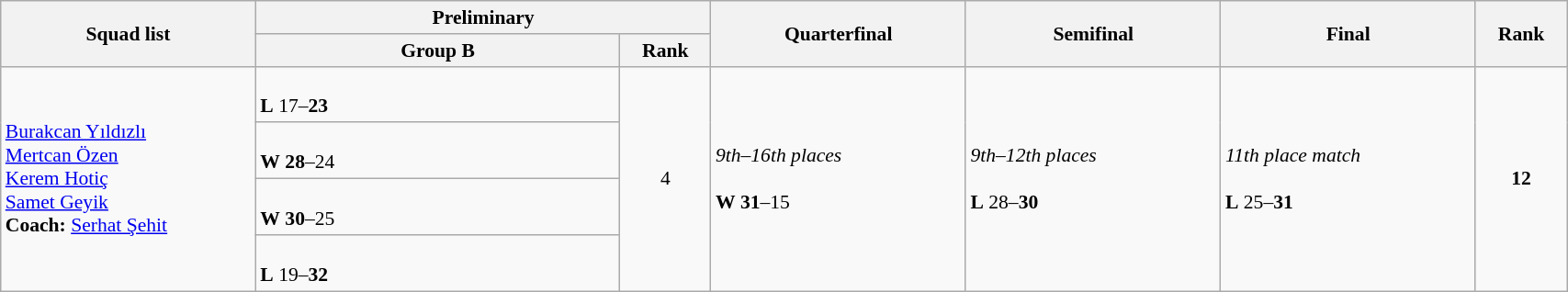<table class="wikitable" width="90%" style="text-align:left; font-size:90%">
<tr>
<th rowspan="2" width="14%">Squad list</th>
<th colspan="2">Preliminary</th>
<th rowspan="2" width="14%">Quarterfinal</th>
<th rowspan="2" width="14%">Semifinal</th>
<th rowspan="2" width="14%">Final</th>
<th rowspan="2" width="5%">Rank</th>
</tr>
<tr>
<th width="20%">Group B</th>
<th width="5%">Rank</th>
</tr>
<tr>
<td rowspan="4"><a href='#'>Burakcan Yıldızlı</a><br><a href='#'>Mertcan Özen</a><br><a href='#'>Kerem Hotiç</a><br><a href='#'>Samet Geyik</a><br><strong>Coach:</strong> <a href='#'>Serhat Şehit</a></td>
<td><br><strong>L</strong> 17–<strong>23</strong></td>
<td rowspan="4" align=center>4</td>
<td rowspan="4"><em>9th–16th places</em><br><br><strong>W</strong> <strong>31</strong>–15</td>
<td rowspan="4"><em>9th–12th places</em><br><br><strong>L</strong> 28–<strong>30</strong></td>
<td rowspan="4"><em>11th place match</em><br><br><strong>L</strong> 25–<strong>31</strong></td>
<td rowspan="4" align="center"><strong>12</strong></td>
</tr>
<tr>
<td><br><strong>W</strong> <strong>28</strong>–24</td>
</tr>
<tr>
<td><br><strong>W</strong> <strong>30</strong>–25</td>
</tr>
<tr>
<td><br><strong>L</strong> 19–<strong>32</strong></td>
</tr>
</table>
